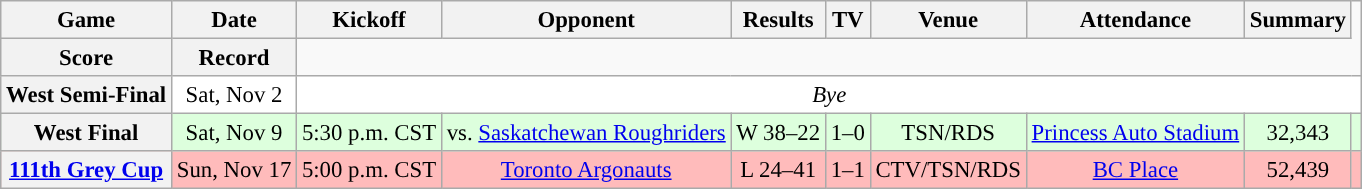<table class="wikitable" style="font-size: 95%;">
<tr>
<th scope="col">Game</th>
<th scope="col">Date</th>
<th scope="col">Kickoff</th>
<th scope="col">Opponent</th>
<th scope="col">Results</th>
<th scope="col">TV</th>
<th scope="col">Venue</th>
<th scope="col">Attendance</th>
<th scope="col">Summary</th>
</tr>
<tr>
<th scope="col">Score</th>
<th scope="col">Record</th>
</tr>
<tr bgcolor="#ffffff" align="center">
<th align="center"><strong>West Semi-Final</strong></th>
<td align="center">Sat, Nov 2</td>
<td colspan="8" valign="middle" align="center"><em>Bye</em></td>
</tr>
<tr align="center" bgcolor="#ddffdd">
<th align="center"><strong>West Final</strong></th>
<td align="center">Sat, Nov 9</td>
<td align="center">5:30 p.m. CST</td>
<td align="center">vs. <a href='#'>Saskatchewan Roughriders</a></td>
<td align="center">W 38–22</td>
<td align="center">1–0</td>
<td align="center">TSN/RDS</td>
<td align="center"><a href='#'>Princess Auto Stadium</a></td>
<td align="center">32,343</td>
<td align="center"></td>
</tr>
<tr align="center" bgcolor="ffbbbb">
<th align="center"><a href='#'>111th Grey Cup</a></th>
<td align="center">Sun, Nov 17</td>
<td align="center">5:00 p.m. CST</td>
<td align="center"><a href='#'>Toronto Argonauts</a></td>
<td align="center">L 24–41</td>
<td align="center">1–1</td>
<td align="center">CTV/TSN/RDS</td>
<td align="center"><a href='#'>BC Place</a></td>
<td align="center">52,439</td>
<td align="center"></td>
</tr>
</table>
